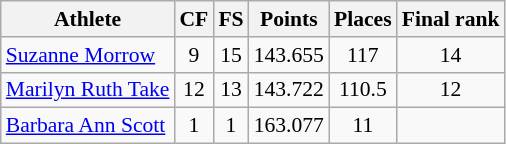<table class="wikitable" border="1" style="font-size:90%">
<tr>
<th>Athlete</th>
<th>CF</th>
<th>FS</th>
<th>Points</th>
<th>Places</th>
<th>Final rank</th>
</tr>
<tr align=center>
<td align=left><a href='#'>Suzanne Morrow</a></td>
<td>9</td>
<td>15</td>
<td>143.655</td>
<td>117</td>
<td>14</td>
</tr>
<tr align=center>
<td align=left><a href='#'>Marilyn Ruth Take</a></td>
<td>12</td>
<td>13</td>
<td>143.722</td>
<td>110.5</td>
<td>12</td>
</tr>
<tr align=center>
<td align=left><a href='#'>Barbara Ann Scott</a></td>
<td>1</td>
<td>1</td>
<td>163.077</td>
<td>11</td>
<td></td>
</tr>
</table>
